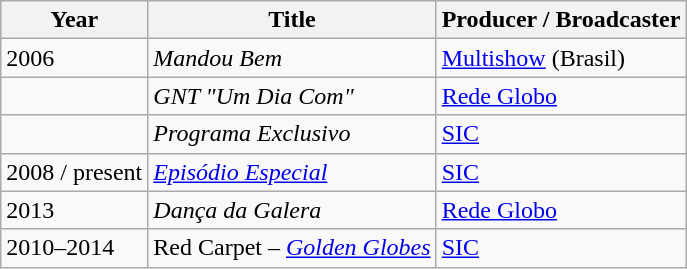<table class="wikitable">
<tr>
<th>Year</th>
<th>Title</th>
<th>Producer / Broadcaster</th>
</tr>
<tr>
<td>2006</td>
<td><em>Mandou Bem</em></td>
<td><a href='#'>Multishow</a> (Brasil)</td>
</tr>
<tr>
<td></td>
<td><em>GNT "Um Dia Com"</em></td>
<td><a href='#'>Rede Globo</a></td>
</tr>
<tr>
<td></td>
<td><em>Programa Exclusivo</em></td>
<td><a href='#'>SIC</a></td>
</tr>
<tr>
<td>2008 / present</td>
<td><em><a href='#'>Episódio Especial</a></em></td>
<td><a href='#'>SIC</a></td>
</tr>
<tr>
<td>2013</td>
<td><em>Dança da Galera</em></td>
<td><a href='#'>Rede Globo</a></td>
</tr>
<tr>
<td>2010–2014</td>
<td>Red Carpet – <em><a href='#'>Golden Globes</a></em></td>
<td><a href='#'>SIC</a></td>
</tr>
</table>
